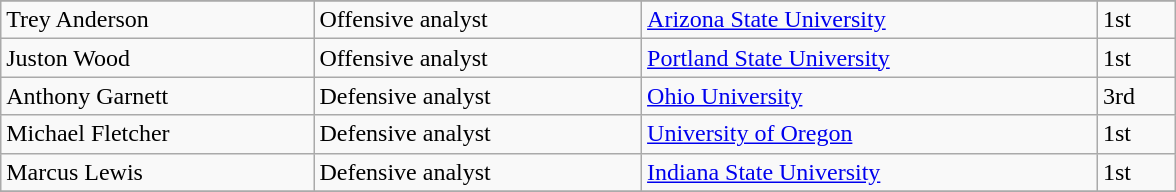<table class="wikitable" style="width:62%">
<tr>
</tr>
<tr>
<td>Trey Anderson</td>
<td>Offensive analyst</td>
<td><a href='#'>Arizona State University</a></td>
<td>1st</td>
</tr>
<tr>
<td>Juston Wood</td>
<td>Offensive analyst</td>
<td><a href='#'>Portland State University</a></td>
<td>1st</td>
</tr>
<tr>
<td>Anthony Garnett</td>
<td>Defensive analyst</td>
<td><a href='#'>Ohio University</a></td>
<td>3rd</td>
</tr>
<tr>
<td>Michael Fletcher</td>
<td>Defensive analyst</td>
<td><a href='#'>University of Oregon</a></td>
<td>1st</td>
</tr>
<tr>
<td>Marcus Lewis</td>
<td>Defensive analyst</td>
<td><a href='#'>Indiana State University</a></td>
<td>1st</td>
</tr>
<tr>
</tr>
</table>
